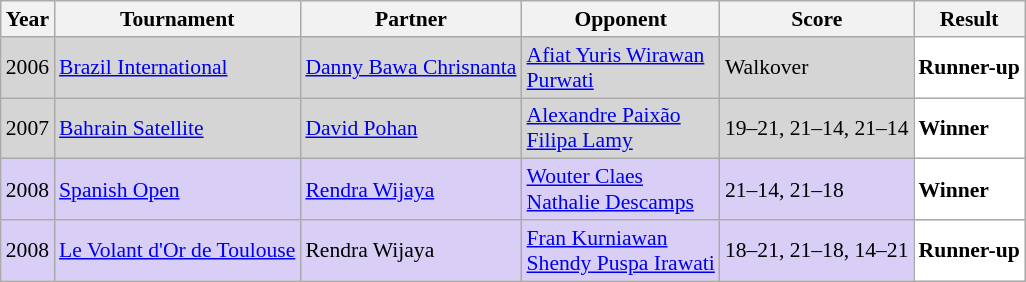<table class="sortable wikitable" style="font-size: 90%">
<tr>
<th>Year</th>
<th>Tournament</th>
<th>Partner</th>
<th>Opponent</th>
<th>Score</th>
<th>Result</th>
</tr>
<tr style="background:#D5D5D5">
<td align="center">2006</td>
<td align="left"><a href='#'>Brazil International</a></td>
<td align="left"> <a href='#'>Danny Bawa Chrisnanta</a></td>
<td align="left"> <a href='#'>Afiat Yuris Wirawan</a> <br>  <a href='#'>Purwati</a></td>
<td align="left">Walkover</td>
<td style="text-align:left; background:white"> <strong>Runner-up</strong></td>
</tr>
<tr style="background:#D5D5D5">
<td align="center">2007</td>
<td align="left"><a href='#'>Bahrain Satellite</a></td>
<td align="left"> <a href='#'>David Pohan</a></td>
<td align="left"> <a href='#'>Alexandre Paixão</a> <br>  <a href='#'>Filipa Lamy</a></td>
<td align="left">19–21, 21–14, 21–14</td>
<td style="text-align:left; background:white"> <strong>Winner</strong></td>
</tr>
<tr style="background:#D8CEF6">
<td align="center">2008</td>
<td align="left"><a href='#'>Spanish Open</a></td>
<td align="left"> <a href='#'>Rendra Wijaya</a></td>
<td align="left"> <a href='#'>Wouter Claes</a> <br>  <a href='#'>Nathalie Descamps</a></td>
<td align="left">21–14, 21–18</td>
<td style="text-align:left; background:white"> <strong>Winner</strong></td>
</tr>
<tr style="background:#D8CEF6">
<td align="center">2008</td>
<td align="left"><a href='#'>Le Volant d'Or de Toulouse</a></td>
<td align="left"> Rendra Wijaya</td>
<td align="left"> <a href='#'>Fran Kurniawan</a> <br>  <a href='#'>Shendy Puspa Irawati</a></td>
<td align="left">18–21, 21–18, 14–21</td>
<td style="text-align:left; background:white"> <strong>Runner-up</strong></td>
</tr>
</table>
